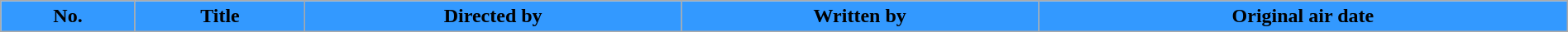<table class="wikitable plainrowheaders" style="width:100%; background:#fff;">
<tr>
<th style="background:#39f;">No.</th>
<th style="background:#39f;">Title</th>
<th style="background:#39f;">Directed by</th>
<th style="background:#39f;">Written by</th>
<th style="background:#39f;">Original air date<br>





</th>
</tr>
</table>
